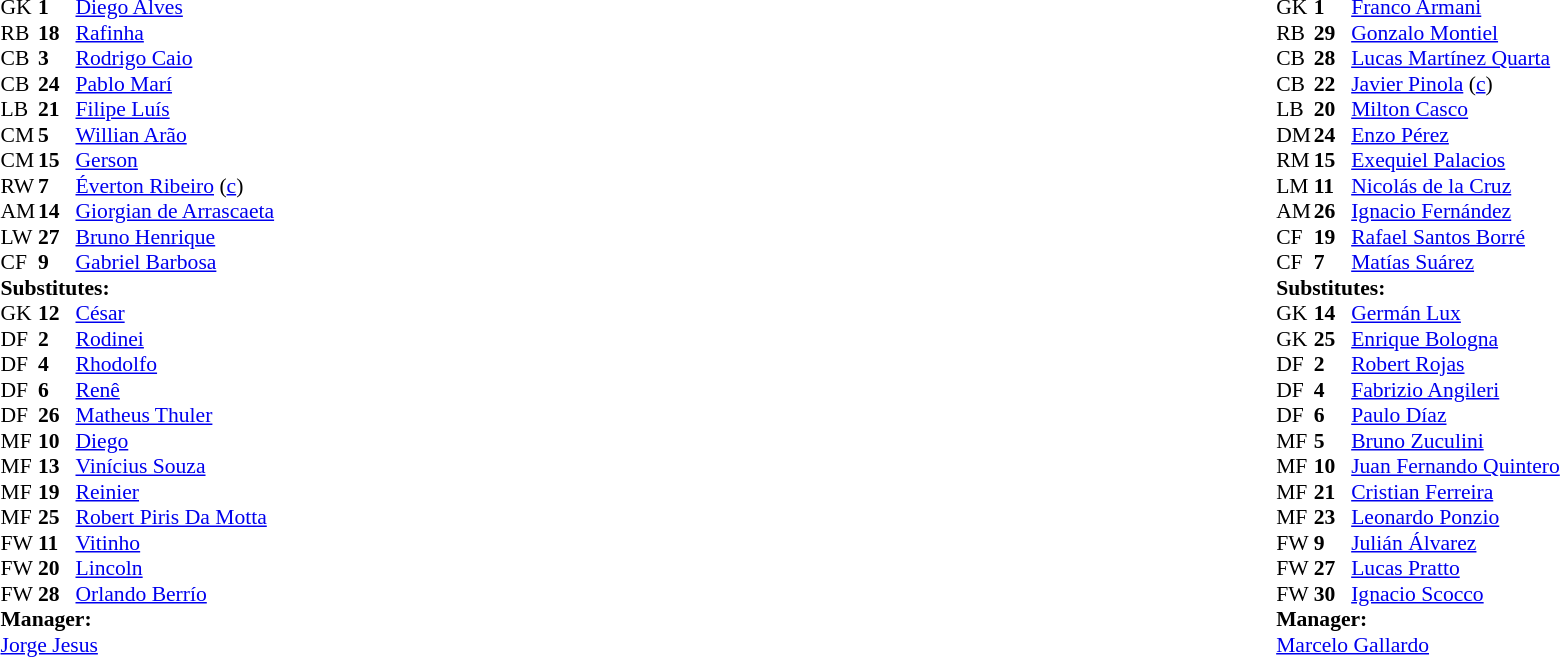<table width="100%">
<tr>
<td valign="top" width="40%"><br><table style="font-size:90%" cellspacing="0" cellpadding="0">
<tr>
<th width=25></th>
<th width=25></th>
</tr>
<tr>
<td>GK</td>
<td><strong>1</strong></td>
<td> <a href='#'>Diego Alves</a></td>
</tr>
<tr>
<td>RB</td>
<td><strong>18</strong></td>
<td> <a href='#'>Rafinha</a></td>
<td></td>
</tr>
<tr>
<td>CB</td>
<td><strong>3</strong></td>
<td> <a href='#'>Rodrigo Caio</a></td>
</tr>
<tr>
<td>CB</td>
<td><strong>24</strong></td>
<td> <a href='#'>Pablo Marí</a></td>
<td></td>
</tr>
<tr>
<td>LB</td>
<td><strong>21</strong></td>
<td> <a href='#'>Filipe Luís</a></td>
</tr>
<tr>
<td>CM</td>
<td><strong>5</strong></td>
<td> <a href='#'>Willian Arão</a></td>
<td></td>
<td></td>
</tr>
<tr>
<td>CM</td>
<td><strong>15</strong></td>
<td> <a href='#'>Gerson</a></td>
<td></td>
<td></td>
</tr>
<tr>
<td>RW</td>
<td><strong>7</strong></td>
<td> <a href='#'>Éverton Ribeiro</a> (<a href='#'>c</a>)</td>
</tr>
<tr>
<td>AM</td>
<td><strong>14</strong></td>
<td> <a href='#'>Giorgian de Arrascaeta</a></td>
<td></td>
<td></td>
</tr>
<tr>
<td>LW</td>
<td><strong>27</strong></td>
<td> <a href='#'>Bruno Henrique</a></td>
</tr>
<tr>
<td>CF</td>
<td><strong>9</strong></td>
<td> <a href='#'>Gabriel Barbosa</a></td>
<td></td>
</tr>
<tr>
<td colspan=3><strong>Substitutes:</strong></td>
</tr>
<tr>
<td>GK</td>
<td><strong>12</strong></td>
<td> <a href='#'>César</a></td>
</tr>
<tr>
<td>DF</td>
<td><strong>2</strong></td>
<td> <a href='#'>Rodinei</a></td>
</tr>
<tr>
<td>DF</td>
<td><strong>4</strong></td>
<td> <a href='#'>Rhodolfo</a></td>
</tr>
<tr>
<td>DF</td>
<td><strong>6</strong></td>
<td> <a href='#'>Renê</a></td>
</tr>
<tr>
<td>DF</td>
<td><strong>26</strong></td>
<td> <a href='#'>Matheus Thuler</a></td>
</tr>
<tr>
<td>MF</td>
<td><strong>10</strong></td>
<td> <a href='#'>Diego</a></td>
<td></td>
<td></td>
</tr>
<tr>
<td>MF</td>
<td><strong>13</strong></td>
<td> <a href='#'>Vinícius Souza</a></td>
</tr>
<tr>
<td>MF</td>
<td><strong>19</strong></td>
<td> <a href='#'>Reinier</a></td>
</tr>
<tr>
<td>MF</td>
<td><strong>25</strong></td>
<td> <a href='#'>Robert Piris Da Motta</a></td>
<td></td>
<td></td>
</tr>
<tr>
<td>FW</td>
<td><strong>11</strong></td>
<td> <a href='#'>Vitinho</a></td>
<td></td>
<td></td>
</tr>
<tr>
<td>FW</td>
<td><strong>20</strong></td>
<td> <a href='#'>Lincoln</a></td>
</tr>
<tr>
<td>FW</td>
<td><strong>28</strong></td>
<td> <a href='#'>Orlando Berrío</a></td>
</tr>
<tr>
<td colspan=3><strong>Manager:</strong></td>
</tr>
<tr>
<td colspan=3> <a href='#'>Jorge Jesus</a></td>
</tr>
</table>
</td>
<td valign="top"></td>
<td valign="top" width="50%"><br><table style="font-size:90%; margin:auto" cellspacing="0" cellpadding="0">
<tr>
<th width=25></th>
<th width=25></th>
</tr>
<tr>
<td>GK</td>
<td><strong>1</strong></td>
<td> <a href='#'>Franco Armani</a></td>
</tr>
<tr>
<td>RB</td>
<td><strong>29</strong></td>
<td> <a href='#'>Gonzalo Montiel</a></td>
</tr>
<tr>
<td>CB</td>
<td><strong>28</strong></td>
<td> <a href='#'>Lucas Martínez Quarta</a></td>
</tr>
<tr>
<td>CB</td>
<td><strong>22</strong></td>
<td> <a href='#'>Javier Pinola</a> (<a href='#'>c</a>)</td>
</tr>
<tr>
<td>LB</td>
<td><strong>20</strong></td>
<td> <a href='#'>Milton Casco</a></td>
<td></td>
<td></td>
</tr>
<tr>
<td>DM</td>
<td><strong>24</strong></td>
<td> <a href='#'>Enzo Pérez</a></td>
<td></td>
</tr>
<tr>
<td>RM</td>
<td><strong>15</strong></td>
<td> <a href='#'>Exequiel Palacios</a></td>
<td></td>
</tr>
<tr>
<td>LM</td>
<td><strong>11</strong></td>
<td> <a href='#'>Nicolás de la Cruz</a></td>
</tr>
<tr>
<td>AM</td>
<td><strong>26</strong></td>
<td> <a href='#'>Ignacio Fernández</a></td>
<td></td>
<td></td>
</tr>
<tr>
<td>CF</td>
<td><strong>19</strong></td>
<td> <a href='#'>Rafael Santos Borré</a></td>
<td></td>
<td></td>
</tr>
<tr>
<td>CF</td>
<td><strong>7</strong></td>
<td> <a href='#'>Matías Suárez</a></td>
<td></td>
</tr>
<tr>
<td colspan=3><strong>Substitutes:</strong></td>
</tr>
<tr>
<td>GK</td>
<td><strong>14</strong></td>
<td> <a href='#'>Germán Lux</a></td>
</tr>
<tr>
<td>GK</td>
<td><strong>25</strong></td>
<td> <a href='#'>Enrique Bologna</a></td>
</tr>
<tr>
<td>DF</td>
<td><strong>2</strong></td>
<td> <a href='#'>Robert Rojas</a></td>
</tr>
<tr>
<td>DF</td>
<td><strong>4</strong></td>
<td> <a href='#'>Fabrizio Angileri</a></td>
</tr>
<tr>
<td>DF</td>
<td><strong>6</strong></td>
<td> <a href='#'>Paulo Díaz</a></td>
<td></td>
<td></td>
</tr>
<tr>
<td>MF</td>
<td><strong>5</strong></td>
<td> <a href='#'>Bruno Zuculini</a></td>
</tr>
<tr>
<td>MF</td>
<td><strong>10</strong></td>
<td> <a href='#'>Juan Fernando Quintero</a></td>
</tr>
<tr>
<td>MF</td>
<td><strong>21</strong></td>
<td> <a href='#'>Cristian Ferreira</a></td>
</tr>
<tr>
<td>MF</td>
<td><strong>23</strong></td>
<td> <a href='#'>Leonardo Ponzio</a></td>
</tr>
<tr>
<td>FW</td>
<td><strong>9</strong></td>
<td> <a href='#'>Julián Álvarez</a></td>
<td></td>
<td></td>
</tr>
<tr>
<td>FW</td>
<td><strong>27</strong></td>
<td> <a href='#'>Lucas Pratto</a></td>
<td></td>
<td></td>
</tr>
<tr>
<td>FW</td>
<td><strong>30</strong></td>
<td> <a href='#'>Ignacio Scocco</a></td>
</tr>
<tr>
<td colspan=3><strong>Manager:</strong></td>
</tr>
<tr>
<td colspan=3> <a href='#'>Marcelo Gallardo</a></td>
</tr>
</table>
</td>
</tr>
</table>
